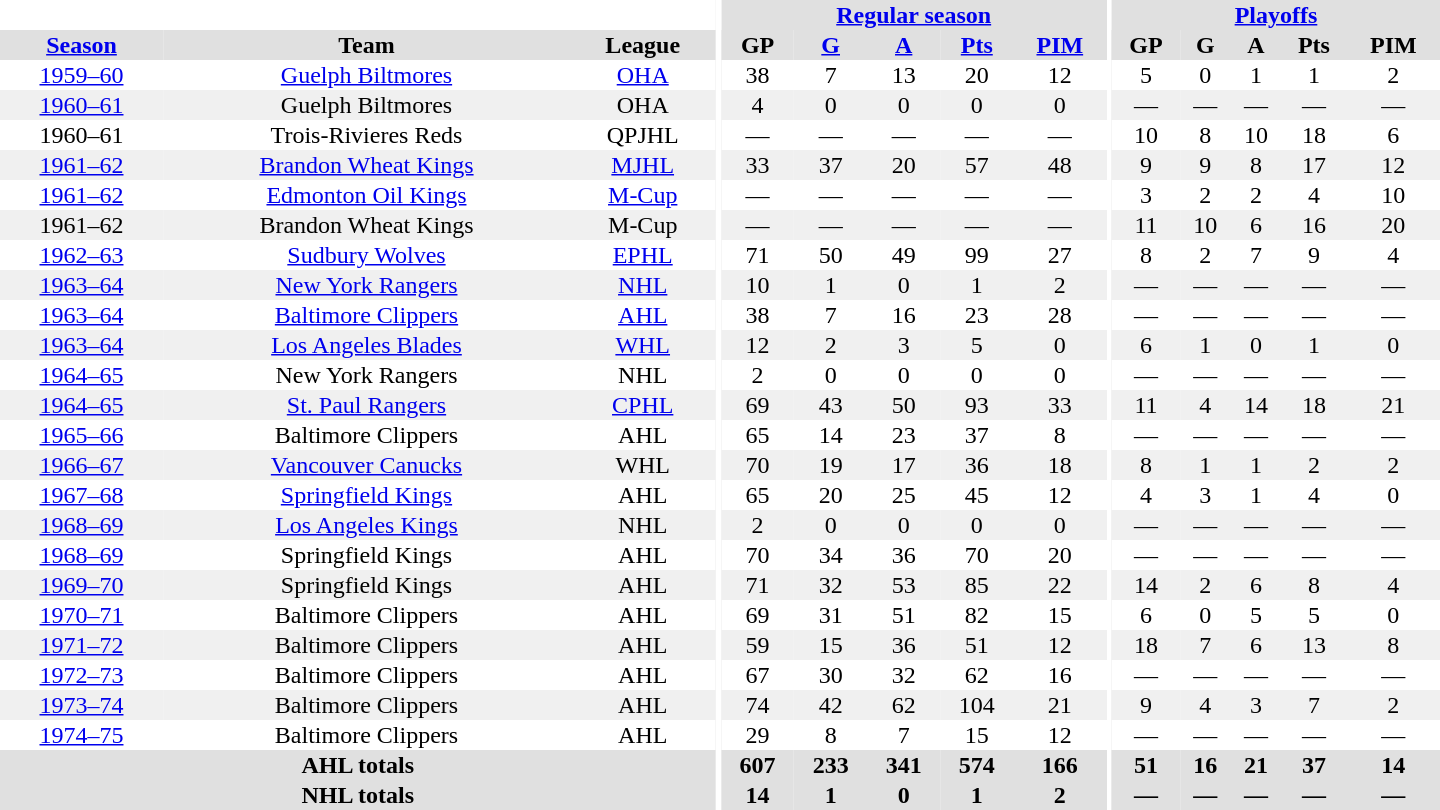<table border="0" cellpadding="1" cellspacing="0" style="text-align:center; width:60em">
<tr bgcolor="#e0e0e0">
<th colspan="3" bgcolor="#ffffff"></th>
<th rowspan="100" bgcolor="#ffffff"></th>
<th colspan="5"><a href='#'>Regular season</a></th>
<th rowspan="100" bgcolor="#ffffff"></th>
<th colspan="5"><a href='#'>Playoffs</a></th>
</tr>
<tr bgcolor="#e0e0e0">
<th><a href='#'>Season</a></th>
<th>Team</th>
<th>League</th>
<th>GP</th>
<th><a href='#'>G</a></th>
<th><a href='#'>A</a></th>
<th><a href='#'>Pts</a></th>
<th><a href='#'>PIM</a></th>
<th>GP</th>
<th>G</th>
<th>A</th>
<th>Pts</th>
<th>PIM</th>
</tr>
<tr>
<td><a href='#'>1959–60</a></td>
<td><a href='#'>Guelph Biltmores</a></td>
<td><a href='#'>OHA</a></td>
<td>38</td>
<td>7</td>
<td>13</td>
<td>20</td>
<td>12</td>
<td>5</td>
<td>0</td>
<td>1</td>
<td>1</td>
<td>2</td>
</tr>
<tr bgcolor="#f0f0f0">
<td><a href='#'>1960–61</a></td>
<td>Guelph Biltmores</td>
<td>OHA</td>
<td>4</td>
<td>0</td>
<td>0</td>
<td>0</td>
<td>0</td>
<td>—</td>
<td>—</td>
<td>—</td>
<td>—</td>
<td>—</td>
</tr>
<tr>
<td>1960–61</td>
<td>Trois-Rivieres Reds</td>
<td>QPJHL</td>
<td>—</td>
<td>—</td>
<td>—</td>
<td>—</td>
<td>—</td>
<td>10</td>
<td>8</td>
<td>10</td>
<td>18</td>
<td>6</td>
</tr>
<tr bgcolor="#f0f0f0">
<td><a href='#'>1961–62</a></td>
<td><a href='#'>Brandon Wheat Kings</a></td>
<td><a href='#'>MJHL</a></td>
<td>33</td>
<td>37</td>
<td>20</td>
<td>57</td>
<td>48</td>
<td>9</td>
<td>9</td>
<td>8</td>
<td>17</td>
<td>12</td>
</tr>
<tr>
<td><a href='#'>1961–62</a></td>
<td><a href='#'>Edmonton Oil Kings</a></td>
<td><a href='#'>M-Cup</a></td>
<td>—</td>
<td>—</td>
<td>—</td>
<td>—</td>
<td>—</td>
<td>3</td>
<td>2</td>
<td>2</td>
<td>4</td>
<td>10</td>
</tr>
<tr bgcolor="#f0f0f0">
<td>1961–62</td>
<td>Brandon Wheat Kings</td>
<td>M-Cup</td>
<td>—</td>
<td>—</td>
<td>—</td>
<td>—</td>
<td>—</td>
<td>11</td>
<td>10</td>
<td>6</td>
<td>16</td>
<td>20</td>
</tr>
<tr>
<td><a href='#'>1962–63</a></td>
<td><a href='#'>Sudbury Wolves</a></td>
<td><a href='#'>EPHL</a></td>
<td>71</td>
<td>50</td>
<td>49</td>
<td>99</td>
<td>27</td>
<td>8</td>
<td>2</td>
<td>7</td>
<td>9</td>
<td>4</td>
</tr>
<tr bgcolor="#f0f0f0">
<td><a href='#'>1963–64</a></td>
<td><a href='#'>New York Rangers</a></td>
<td><a href='#'>NHL</a></td>
<td>10</td>
<td>1</td>
<td>0</td>
<td>1</td>
<td>2</td>
<td>—</td>
<td>—</td>
<td>—</td>
<td>—</td>
<td>—</td>
</tr>
<tr>
<td><a href='#'>1963–64</a></td>
<td><a href='#'>Baltimore Clippers</a></td>
<td><a href='#'>AHL</a></td>
<td>38</td>
<td>7</td>
<td>16</td>
<td>23</td>
<td>28</td>
<td>—</td>
<td>—</td>
<td>—</td>
<td>—</td>
<td>—</td>
</tr>
<tr bgcolor="#f0f0f0">
<td><a href='#'>1963–64</a></td>
<td><a href='#'>Los Angeles Blades</a></td>
<td><a href='#'>WHL</a></td>
<td>12</td>
<td>2</td>
<td>3</td>
<td>5</td>
<td>0</td>
<td>6</td>
<td>1</td>
<td>0</td>
<td>1</td>
<td>0</td>
</tr>
<tr>
<td><a href='#'>1964–65</a></td>
<td>New York Rangers</td>
<td>NHL</td>
<td>2</td>
<td>0</td>
<td>0</td>
<td>0</td>
<td>0</td>
<td>—</td>
<td>—</td>
<td>—</td>
<td>—</td>
<td>—</td>
</tr>
<tr bgcolor="#f0f0f0">
<td><a href='#'>1964–65</a></td>
<td><a href='#'>St. Paul Rangers</a></td>
<td><a href='#'>CPHL</a></td>
<td>69</td>
<td>43</td>
<td>50</td>
<td>93</td>
<td>33</td>
<td>11</td>
<td>4</td>
<td>14</td>
<td>18</td>
<td>21</td>
</tr>
<tr>
<td><a href='#'>1965–66</a></td>
<td>Baltimore Clippers</td>
<td>AHL</td>
<td>65</td>
<td>14</td>
<td>23</td>
<td>37</td>
<td>8</td>
<td>—</td>
<td>—</td>
<td>—</td>
<td>—</td>
<td>—</td>
</tr>
<tr bgcolor="#f0f0f0">
<td><a href='#'>1966–67</a></td>
<td><a href='#'>Vancouver Canucks</a></td>
<td>WHL</td>
<td>70</td>
<td>19</td>
<td>17</td>
<td>36</td>
<td>18</td>
<td>8</td>
<td>1</td>
<td>1</td>
<td>2</td>
<td>2</td>
</tr>
<tr>
<td><a href='#'>1967–68</a></td>
<td><a href='#'>Springfield Kings</a></td>
<td>AHL</td>
<td>65</td>
<td>20</td>
<td>25</td>
<td>45</td>
<td>12</td>
<td>4</td>
<td>3</td>
<td>1</td>
<td>4</td>
<td>0</td>
</tr>
<tr bgcolor="#f0f0f0">
<td><a href='#'>1968–69</a></td>
<td><a href='#'>Los Angeles Kings</a></td>
<td>NHL</td>
<td>2</td>
<td>0</td>
<td>0</td>
<td>0</td>
<td>0</td>
<td>—</td>
<td>—</td>
<td>—</td>
<td>—</td>
<td>—</td>
</tr>
<tr>
<td><a href='#'>1968–69</a></td>
<td>Springfield Kings</td>
<td>AHL</td>
<td>70</td>
<td>34</td>
<td>36</td>
<td>70</td>
<td>20</td>
<td>—</td>
<td>—</td>
<td>—</td>
<td>—</td>
<td>—</td>
</tr>
<tr bgcolor="#f0f0f0">
<td><a href='#'>1969–70</a></td>
<td>Springfield Kings</td>
<td>AHL</td>
<td>71</td>
<td>32</td>
<td>53</td>
<td>85</td>
<td>22</td>
<td>14</td>
<td>2</td>
<td>6</td>
<td>8</td>
<td>4</td>
</tr>
<tr>
<td><a href='#'>1970–71</a></td>
<td>Baltimore Clippers</td>
<td>AHL</td>
<td>69</td>
<td>31</td>
<td>51</td>
<td>82</td>
<td>15</td>
<td>6</td>
<td>0</td>
<td>5</td>
<td>5</td>
<td>0</td>
</tr>
<tr bgcolor="#f0f0f0">
<td><a href='#'>1971–72</a></td>
<td>Baltimore Clippers</td>
<td>AHL</td>
<td>59</td>
<td>15</td>
<td>36</td>
<td>51</td>
<td>12</td>
<td>18</td>
<td>7</td>
<td>6</td>
<td>13</td>
<td>8</td>
</tr>
<tr>
<td><a href='#'>1972–73</a></td>
<td>Baltimore Clippers</td>
<td>AHL</td>
<td>67</td>
<td>30</td>
<td>32</td>
<td>62</td>
<td>16</td>
<td>—</td>
<td>—</td>
<td>—</td>
<td>—</td>
<td>—</td>
</tr>
<tr bgcolor="#f0f0f0">
<td><a href='#'>1973–74</a></td>
<td>Baltimore Clippers</td>
<td>AHL</td>
<td>74</td>
<td>42</td>
<td>62</td>
<td>104</td>
<td>21</td>
<td>9</td>
<td>4</td>
<td>3</td>
<td>7</td>
<td>2</td>
</tr>
<tr>
<td><a href='#'>1974–75</a></td>
<td>Baltimore Clippers</td>
<td>AHL</td>
<td>29</td>
<td>8</td>
<td>7</td>
<td>15</td>
<td>12</td>
<td>—</td>
<td>—</td>
<td>—</td>
<td>—</td>
<td>—</td>
</tr>
<tr bgcolor="#e0e0e0">
<th colspan="3">AHL totals</th>
<th>607</th>
<th>233</th>
<th>341</th>
<th>574</th>
<th>166</th>
<th>51</th>
<th>16</th>
<th>21</th>
<th>37</th>
<th>14</th>
</tr>
<tr bgcolor="#e0e0e0">
<th colspan="3">NHL totals</th>
<th>14</th>
<th>1</th>
<th>0</th>
<th>1</th>
<th>2</th>
<th>—</th>
<th>—</th>
<th>—</th>
<th>—</th>
<th>—</th>
</tr>
</table>
